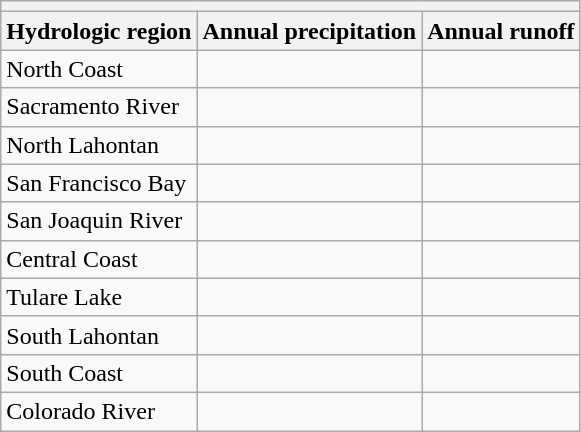<table class="wikitable">
<tr>
<th colspan="3"></th>
</tr>
<tr>
<th>Hydrologic region</th>
<th>Annual precipitation</th>
<th>Annual runoff</th>
</tr>
<tr>
<td>North Coast</td>
<td></td>
<td></td>
</tr>
<tr>
<td>Sacramento River</td>
<td></td>
<td></td>
</tr>
<tr>
<td>North Lahontan</td>
<td></td>
<td></td>
</tr>
<tr>
<td>San Francisco Bay</td>
<td></td>
<td></td>
</tr>
<tr>
<td>San Joaquin River</td>
<td></td>
<td></td>
</tr>
<tr>
<td>Central Coast</td>
<td></td>
<td></td>
</tr>
<tr>
<td>Tulare Lake</td>
<td></td>
<td></td>
</tr>
<tr>
<td>South Lahontan</td>
<td></td>
<td></td>
</tr>
<tr>
<td>South Coast</td>
<td></td>
<td></td>
</tr>
<tr>
<td>Colorado River</td>
<td></td>
<td></td>
</tr>
</table>
